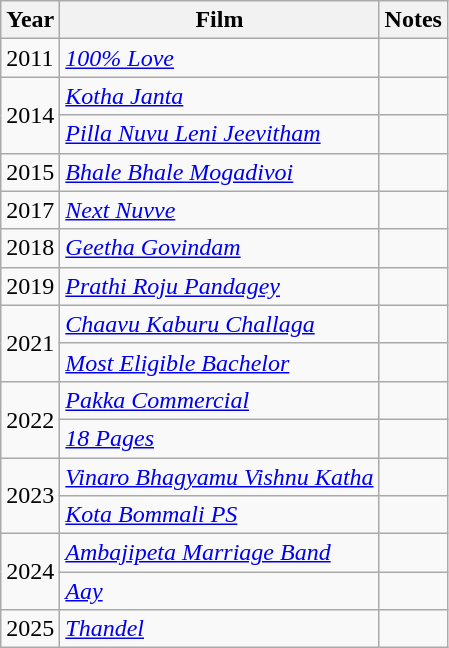<table class="wikitable sortable">
<tr>
<th>Year</th>
<th>Film</th>
<th>Notes</th>
</tr>
<tr>
<td>2011</td>
<td><a href='#'><em>100% Love</em></a></td>
<td></td>
</tr>
<tr>
<td rowspan="2">2014</td>
<td><em><a href='#'>Kotha Janta</a></em></td>
<td></td>
</tr>
<tr>
<td><a href='#'><em>Pilla Nuvu Leni Jeevitham</em></a></td>
<td></td>
</tr>
<tr>
<td>2015</td>
<td><a href='#'><em>Bhale Bhale Mogadivoi</em></a></td>
<td></td>
</tr>
<tr>
<td>2017</td>
<td><em><a href='#'>Next Nuvve</a></em></td>
<td></td>
</tr>
<tr>
<td>2018</td>
<td><em><a href='#'>Geetha Govindam</a></em></td>
<td></td>
</tr>
<tr>
<td>2019</td>
<td><a href='#'><em>Prathi Roju Pandagey</em></a></td>
<td></td>
</tr>
<tr>
<td rowspan="2">2021</td>
<td><em><a href='#'>Chaavu Kaburu Challaga</a></em></td>
<td></td>
</tr>
<tr>
<td><em><a href='#'>Most Eligible Bachelor</a></em></td>
<td></td>
</tr>
<tr>
<td rowspan="2">2022</td>
<td><em><a href='#'>Pakka Commercial</a></em></td>
<td></td>
</tr>
<tr>
<td><em><a href='#'>18 Pages</a></em></td>
<td></td>
</tr>
<tr>
<td rowspan="2">2023</td>
<td><em><a href='#'>Vinaro Bhagyamu Vishnu Katha</a></em></td>
<td></td>
</tr>
<tr>
<td><em><a href='#'>Kota Bommali PS</a></em></td>
<td></td>
</tr>
<tr>
<td rowspan="2">2024</td>
<td><em><a href='#'>Ambajipeta Marriage Band</a></em></td>
<td></td>
</tr>
<tr>
<td><em><a href='#'>Aay</a></em></td>
<td></td>
</tr>
<tr>
<td>2025</td>
<td><em><a href='#'>Thandel</a></em></td>
<td></td>
</tr>
</table>
